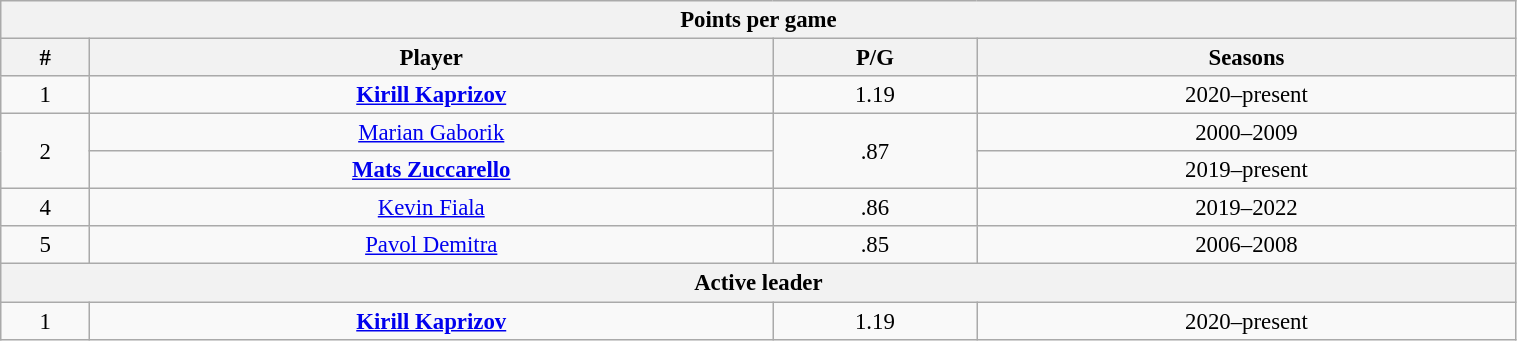<table class="wikitable" style="text-align: center; font-size: 95%" width="80%">
<tr>
<th colspan="4">Points per game</th>
</tr>
<tr>
<th>#</th>
<th>Player</th>
<th>P/G</th>
<th>Seasons</th>
</tr>
<tr>
<td>1</td>
<td><strong><a href='#'>Kirill Kaprizov</a></strong></td>
<td>1.19</td>
<td>2020–present</td>
</tr>
<tr>
<td rowspan="2">2</td>
<td><a href='#'>Marian Gaborik</a></td>
<td rowspan="2">.87</td>
<td>2000–2009</td>
</tr>
<tr>
<td><strong><a href='#'>Mats Zuccarello</a></strong></td>
<td>2019–present</td>
</tr>
<tr>
<td>4</td>
<td><a href='#'>Kevin Fiala</a></td>
<td>.86</td>
<td>2019–2022</td>
</tr>
<tr>
<td>5</td>
<td><a href='#'>Pavol Demitra</a></td>
<td>.85</td>
<td>2006–2008</td>
</tr>
<tr>
<th colspan="4">Active leader</th>
</tr>
<tr>
<td>1</td>
<td><strong><a href='#'>Kirill Kaprizov</a></strong></td>
<td>1.19</td>
<td>2020–present</td>
</tr>
</table>
